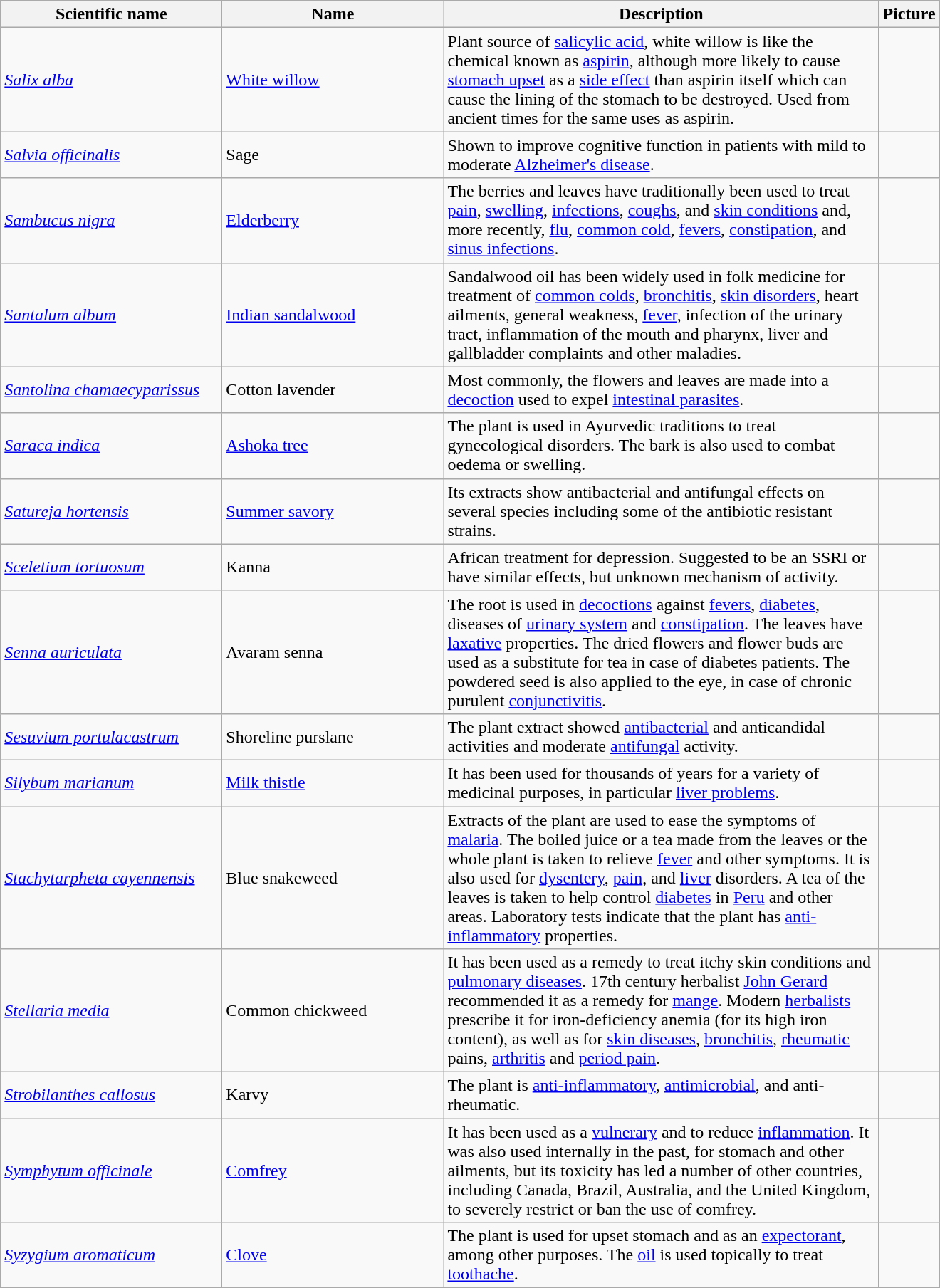<table class="wikitable sortable">
<tr>
<th width=200px>Scientific name</th>
<th width=200px>Name</th>
<th width=400px>Description</th>
<th>Picture</th>
</tr>
<tr>
<td><em><a href='#'>Salix alba</a></em></td>
<td><a href='#'>White willow</a></td>
<td>Plant source of <a href='#'>salicylic acid</a>, white willow is like the chemical known as <a href='#'>aspirin</a>, although more likely to cause <a href='#'>stomach upset</a> as a <a href='#'>side effect</a> than aspirin itself which can cause the lining of the stomach to be destroyed. Used from ancient times for the same uses as aspirin.</td>
<td></td>
</tr>
<tr>
<td><em><a href='#'>Salvia officinalis</a></em></td>
<td>Sage</td>
<td>Shown to improve cognitive function in patients with mild to moderate <a href='#'>Alzheimer's disease</a>.</td>
<td></td>
</tr>
<tr>
<td><em><a href='#'>Sambucus nigra</a></em></td>
<td><a href='#'>Elderberry</a></td>
<td>The berries and leaves have traditionally been used to treat <a href='#'>pain</a>, <a href='#'>swelling</a>, <a href='#'>infections</a>, <a href='#'>coughs</a>, and <a href='#'>skin conditions</a> and, more recently, <a href='#'>flu</a>, <a href='#'>common cold</a>, <a href='#'>fevers</a>, <a href='#'>constipation</a>, and <a href='#'>sinus infections</a>.</td>
<td></td>
</tr>
<tr>
<td><em><a href='#'>Santalum album</a></em></td>
<td><a href='#'>Indian sandalwood</a></td>
<td>Sandalwood oil has been widely used in folk medicine for treatment of <a href='#'>common colds</a>, <a href='#'>bronchitis</a>, <a href='#'>skin disorders</a>, heart ailments, general weakness, <a href='#'>fever</a>, infection of the urinary tract, inflammation of the mouth and pharynx, liver and gallbladder complaints and other maladies.</td>
<td></td>
</tr>
<tr>
<td><em><a href='#'>Santolina chamaecyparissus</a></em></td>
<td>Cotton lavender</td>
<td>Most commonly, the flowers and leaves are made into a <a href='#'>decoction</a> used to expel <a href='#'>intestinal parasites</a>.</td>
<td></td>
</tr>
<tr>
<td><em><a href='#'>Saraca indica</a></em></td>
<td><a href='#'>Ashoka tree</a></td>
<td>The plant is used in Ayurvedic traditions to treat gynecological disorders. The bark is also used to combat oedema or swelling.</td>
<td></td>
</tr>
<tr>
<td><em><a href='#'>Satureja hortensis</a></em></td>
<td><a href='#'>Summer savory</a></td>
<td>Its extracts show antibacterial and antifungal effects on several species including some of the antibiotic resistant strains.</td>
<td></td>
</tr>
<tr>
<td><em><a href='#'>Sceletium tortuosum</a></em></td>
<td>Kanna</td>
<td>African treatment for depression. Suggested to be an SSRI or have similar effects, but unknown mechanism of activity.</td>
<td></td>
</tr>
<tr>
<td><em><a href='#'>Senna auriculata</a></em></td>
<td>Avaram senna</td>
<td>The root is used in <a href='#'>decoctions</a> against <a href='#'>fevers</a>, <a href='#'>diabetes</a>, diseases of <a href='#'>urinary system</a> and <a href='#'>constipation</a>. The leaves have <a href='#'>laxative</a> properties. The dried flowers and flower buds are used as a substitute for tea in case of diabetes patients. The powdered seed is also applied to the eye, in case of chronic purulent <a href='#'>conjunctivitis</a>.</td>
<td></td>
</tr>
<tr>
<td><em><a href='#'>Sesuvium portulacastrum</a></em></td>
<td>Shoreline purslane</td>
<td>The plant extract showed <a href='#'>antibacterial</a> and anticandidal activities and moderate <a href='#'>antifungal</a> activity.</td>
<td></td>
</tr>
<tr>
<td><em><a href='#'>Silybum marianum</a></em></td>
<td><a href='#'>Milk thistle</a></td>
<td>It has been used for thousands of years for a variety of medicinal purposes, in particular <a href='#'>liver problems</a>.</td>
<td></td>
</tr>
<tr>
<td><em><a href='#'>Stachytarpheta cayennensis</a></em></td>
<td>Blue snakeweed</td>
<td>Extracts of the plant are used to ease the symptoms of <a href='#'>malaria</a>. The boiled juice or a tea made from the leaves or the whole plant is taken to relieve <a href='#'>fever</a> and other symptoms. It is also used for <a href='#'>dysentery</a>, <a href='#'>pain</a>, and <a href='#'>liver</a> disorders. A tea of the leaves is taken to help control <a href='#'>diabetes</a> in <a href='#'>Peru</a> and other areas. Laboratory tests indicate that the plant has <a href='#'>anti-inflammatory</a> properties.</td>
<td></td>
</tr>
<tr>
<td><em><a href='#'>Stellaria media</a></em></td>
<td>Common chickweed</td>
<td>It has been used as a remedy to treat itchy skin conditions and <a href='#'>pulmonary diseases</a>. 17th century herbalist <a href='#'>John Gerard</a> recommended it as a remedy for <a href='#'>mange</a>. Modern <a href='#'>herbalists</a> prescribe it for iron-deficiency anemia (for its high iron content), as well as for <a href='#'>skin diseases</a>, <a href='#'>bronchitis</a>, <a href='#'>rheumatic</a> pains, <a href='#'>arthritis</a> and <a href='#'>period pain</a>.</td>
<td></td>
</tr>
<tr>
<td><em><a href='#'>Strobilanthes callosus</a></em></td>
<td>Karvy</td>
<td>The plant is <a href='#'>anti-inflammatory</a>, <a href='#'>antimicrobial</a>, and anti-rheumatic.</td>
<td></td>
</tr>
<tr>
<td><em><a href='#'>Symphytum officinale</a></em></td>
<td><a href='#'>Comfrey</a></td>
<td>It has been used as a <a href='#'>vulnerary</a> and to reduce <a href='#'>inflammation</a>. It was also used internally in the past, for stomach and other ailments, but its toxicity has led a number of other countries, including Canada, Brazil, Australia, and the United Kingdom, to severely restrict or ban the use of comfrey.</td>
<td></td>
</tr>
<tr>
<td><em><a href='#'>Syzygium aromaticum</a></em></td>
<td><a href='#'>Clove</a></td>
<td>The plant is used for upset stomach and as an <a href='#'>expectorant</a>, among other purposes. The <a href='#'>oil</a> is used topically to treat <a href='#'>toothache</a>.</td>
<td></td>
</tr>
</table>
